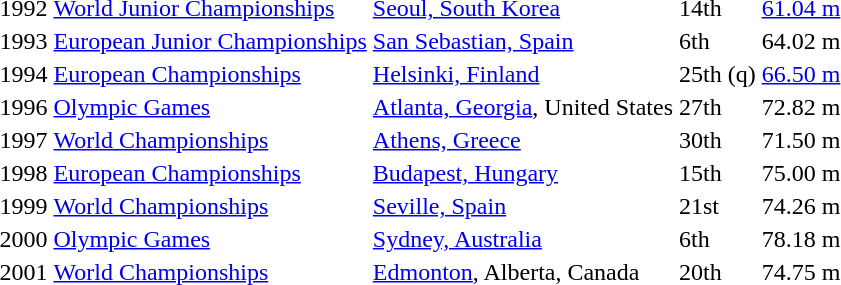<table>
<tr>
<td>1992</td>
<td><a href='#'>World Junior Championships</a></td>
<td><a href='#'>Seoul, South Korea</a></td>
<td>14th</td>
<td><a href='#'>61.04 m</a></td>
</tr>
<tr>
<td>1993</td>
<td><a href='#'>European Junior Championships</a></td>
<td><a href='#'>San Sebastian, Spain</a></td>
<td>6th</td>
<td>64.02 m</td>
</tr>
<tr>
<td>1994</td>
<td><a href='#'>European Championships</a></td>
<td><a href='#'>Helsinki, Finland</a></td>
<td>25th (q)</td>
<td><a href='#'>66.50 m</a></td>
</tr>
<tr>
<td>1996</td>
<td><a href='#'>Olympic Games</a></td>
<td><a href='#'>Atlanta, Georgia</a>, United States</td>
<td>27th</td>
<td>72.82 m</td>
</tr>
<tr>
<td>1997</td>
<td><a href='#'>World Championships</a></td>
<td><a href='#'>Athens, Greece</a></td>
<td>30th</td>
<td>71.50 m</td>
</tr>
<tr>
<td>1998</td>
<td><a href='#'>European Championships</a></td>
<td><a href='#'>Budapest, Hungary</a></td>
<td>15th</td>
<td>75.00 m</td>
</tr>
<tr>
<td>1999</td>
<td><a href='#'>World Championships</a></td>
<td><a href='#'>Seville, Spain</a></td>
<td>21st</td>
<td>74.26 m</td>
</tr>
<tr>
<td>2000</td>
<td><a href='#'>Olympic Games</a></td>
<td><a href='#'>Sydney, Australia</a></td>
<td>6th</td>
<td>78.18 m</td>
</tr>
<tr>
<td>2001</td>
<td><a href='#'>World Championships</a></td>
<td><a href='#'>Edmonton</a>, Alberta, Canada</td>
<td>20th</td>
<td>74.75 m</td>
</tr>
</table>
